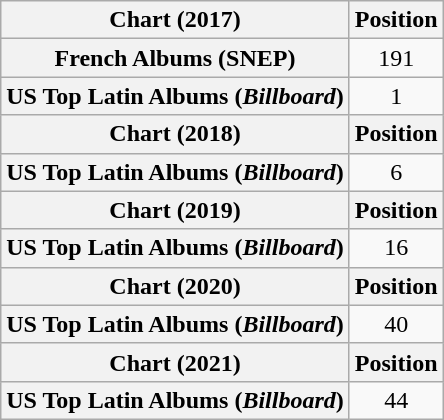<table class="wikitable plainrowheaders" style="text-align:center">
<tr>
<th scope="col">Chart (2017)</th>
<th scope="col">Position</th>
</tr>
<tr>
<th scope="row">French Albums (SNEP)</th>
<td>191</td>
</tr>
<tr>
<th scope="row">US Top Latin Albums (<em>Billboard</em>)</th>
<td>1</td>
</tr>
<tr>
<th scope="col">Chart (2018)</th>
<th scope="col">Position</th>
</tr>
<tr>
<th scope="row">US Top Latin Albums (<em>Billboard</em>)</th>
<td>6</td>
</tr>
<tr>
<th scope="col">Chart (2019)</th>
<th scope="col">Position</th>
</tr>
<tr>
<th scope="row">US Top Latin Albums (<em>Billboard</em>)</th>
<td>16</td>
</tr>
<tr>
<th scope="col">Chart (2020)</th>
<th scope="col">Position</th>
</tr>
<tr>
<th scope="row">US Top Latin Albums (<em>Billboard</em>)</th>
<td>40</td>
</tr>
<tr>
<th scope="col">Chart (2021)</th>
<th scope="col">Position</th>
</tr>
<tr>
<th scope="row">US Top Latin Albums (<em>Billboard</em>)</th>
<td>44</td>
</tr>
</table>
